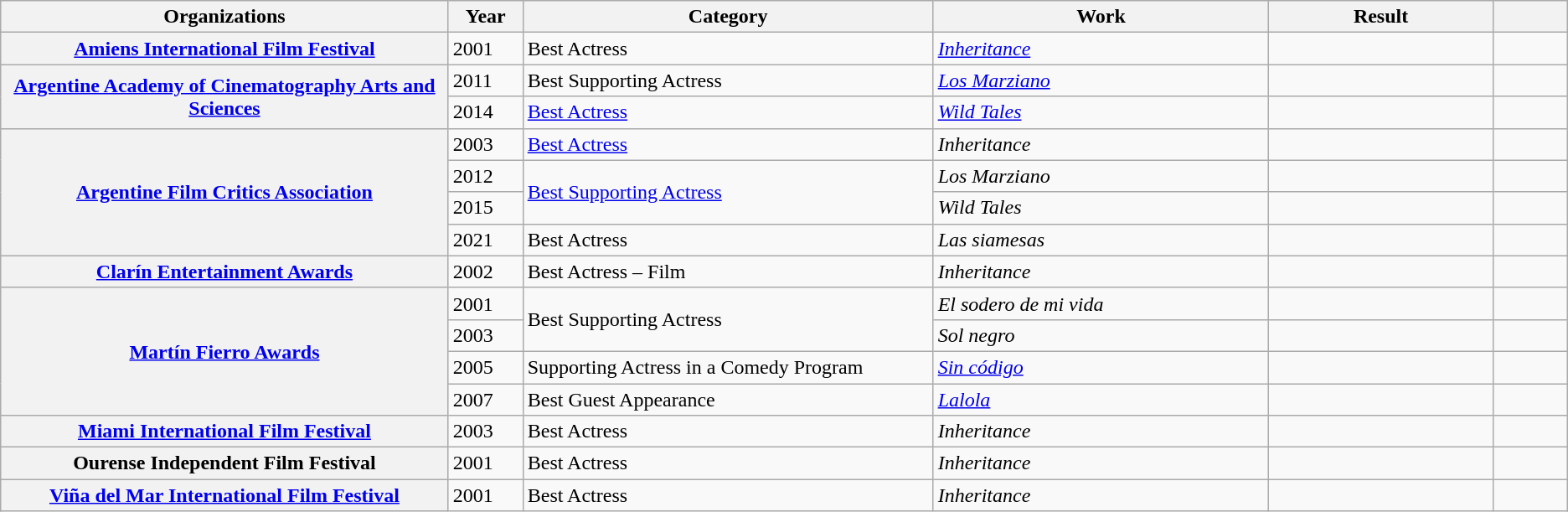<table class= "wikitable plainrowheaders sortable">
<tr>
<th width=24%>Organizations</th>
<th width=4%>Year</th>
<th width=22%>Category</th>
<th width=18%>Work</th>
<th width=12%>Result</th>
<th width=4%></th>
</tr>
<tr>
<th scope="row"><a href='#'>Amiens International Film Festival</a></th>
<td scope="row">2001</td>
<td>Best Actress</td>
<td><em><a href='#'>Inheritance</a></em></td>
<td></td>
<td style="text-align:center;"></td>
</tr>
<tr>
<th scope="row" rowspan="2"><a href='#'>Argentine Academy of Cinematography Arts and Sciences</a></th>
<td scope="row">2011</td>
<td>Best Supporting Actress</td>
<td><em><a href='#'>Los Marziano</a></em></td>
<td></td>
<td style="text-align:center;"></td>
</tr>
<tr>
<td scope="row">2014</td>
<td><a href='#'>Best Actress</a></td>
<td><em><a href='#'>Wild Tales</a></em></td>
<td></td>
<td style="text-align:center;"></td>
</tr>
<tr>
<th scope="row" rowspan="4"><a href='#'>Argentine Film Critics Association</a></th>
<td scope="row">2003</td>
<td><a href='#'>Best Actress</a></td>
<td><em>Inheritance</em></td>
<td></td>
<td style="text-align:center;"></td>
</tr>
<tr>
<td scope="row">2012</td>
<td rowspan="2"><a href='#'>Best Supporting Actress</a></td>
<td><em>Los Marziano</em></td>
<td></td>
<td style="text-align:center;"></td>
</tr>
<tr>
<td scope="row">2015</td>
<td><em>Wild Tales</em></td>
<td></td>
<td style="text-align:center;"></td>
</tr>
<tr>
<td scope="row">2021</td>
<td>Best Actress</td>
<td><em>Las siamesas</em></td>
<td></td>
<td style="text-align:center;"></td>
</tr>
<tr>
<th scope="row"><a href='#'>Clarín Entertainment Awards</a></th>
<td scope="row">2002</td>
<td>Best Actress – Film</td>
<td><em>Inheritance</em></td>
<td></td>
<td style="text-align:center;"></td>
</tr>
<tr>
<th scope="row" rowspan="4"><a href='#'>Martín Fierro Awards</a></th>
<td scope="row">2001</td>
<td rowspan="2">Best Supporting Actress</td>
<td><em>El sodero de mi vida</em></td>
<td></td>
<td style="text-align:center;"></td>
</tr>
<tr>
<td scope="row">2003</td>
<td><em>Sol negro</em></td>
<td></td>
<td style="text-align:center;"></td>
</tr>
<tr>
<td scope="row">2005</td>
<td>Supporting Actress in a Comedy Program</td>
<td><em><a href='#'>Sin código</a></em></td>
<td></td>
<td style="text-align:center;"></td>
</tr>
<tr>
<td scope="row">2007</td>
<td>Best Guest Appearance</td>
<td><em><a href='#'>Lalola</a></em></td>
<td></td>
<td style="text-align:center;"></td>
</tr>
<tr>
<th scope="row"><a href='#'>Miami International Film Festival</a></th>
<td scope="row">2003</td>
<td>Best Actress</td>
<td><em>Inheritance</em></td>
<td></td>
<td style="text-align:center;"></td>
</tr>
<tr>
<th scope="row">Ourense Independent Film Festival</th>
<td scope="row">2001</td>
<td>Best Actress</td>
<td><em>Inheritance</em></td>
<td></td>
<td style="text-align:center;"></td>
</tr>
<tr>
<th scope="row"><a href='#'>Viña del Mar International Film Festival</a></th>
<td scope="row">2001</td>
<td>Best Actress</td>
<td><em>Inheritance</em></td>
<td></td>
<td style="text-align:center;"></td>
</tr>
</table>
